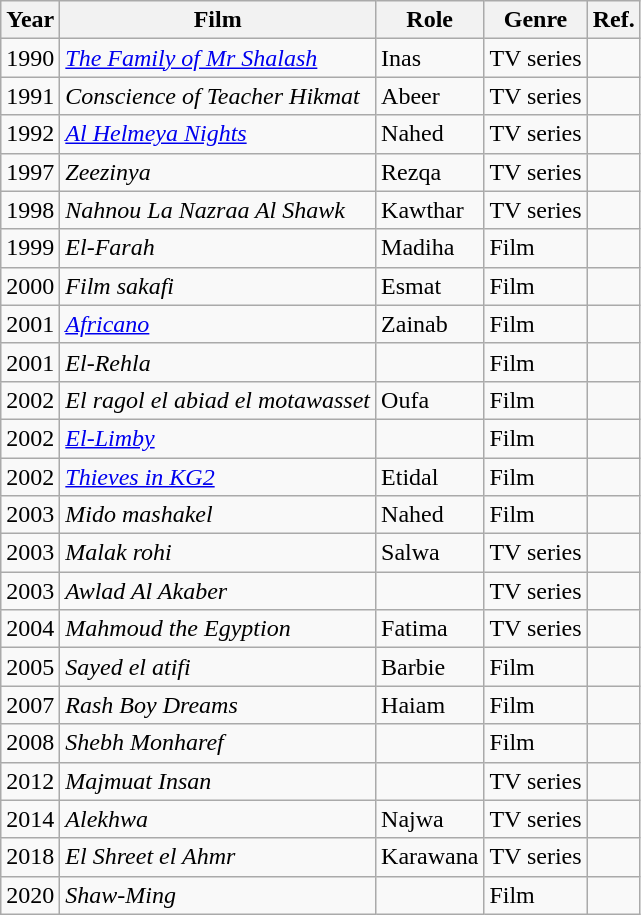<table class="wikitable">
<tr>
<th>Year</th>
<th>Film</th>
<th>Role</th>
<th>Genre</th>
<th>Ref.</th>
</tr>
<tr>
<td>1990</td>
<td><em><a href='#'>The Family of Mr Shalash</a></em></td>
<td>Inas</td>
<td>TV series</td>
<td></td>
</tr>
<tr>
<td>1991</td>
<td><em>Conscience of Teacher Hikmat</em></td>
<td>Abeer</td>
<td>TV series</td>
<td></td>
</tr>
<tr>
<td>1992</td>
<td><em><a href='#'>Al Helmeya Nights</a></em></td>
<td>Nahed</td>
<td>TV series</td>
<td></td>
</tr>
<tr>
<td>1997</td>
<td><em>Zeezinya</em></td>
<td>Rezqa</td>
<td>TV series</td>
<td></td>
</tr>
<tr>
<td>1998</td>
<td><em>Nahnou La Nazraa Al Shawk</em></td>
<td>Kawthar</td>
<td>TV series</td>
<td></td>
</tr>
<tr>
<td>1999</td>
<td><em>El-Farah</em></td>
<td>Madiha</td>
<td>Film</td>
<td></td>
</tr>
<tr>
<td>2000</td>
<td><em>Film sakafi</em></td>
<td>Esmat</td>
<td>Film</td>
<td></td>
</tr>
<tr>
<td>2001</td>
<td><em><a href='#'>Africano</a></em></td>
<td>Zainab</td>
<td>Film</td>
<td></td>
</tr>
<tr>
<td>2001</td>
<td><em>El-Rehla</em></td>
<td></td>
<td>Film</td>
<td></td>
</tr>
<tr>
<td>2002</td>
<td><em>El ragol el abiad el motawasset</em></td>
<td>Oufa</td>
<td>Film</td>
<td></td>
</tr>
<tr>
<td>2002</td>
<td><em><a href='#'>El-Limby</a></em></td>
<td></td>
<td>Film</td>
<td></td>
</tr>
<tr>
<td>2002</td>
<td><em><a href='#'>Thieves in KG2</a></em></td>
<td>Etidal</td>
<td>Film</td>
<td></td>
</tr>
<tr>
<td>2003</td>
<td><em>Mido mashakel</em></td>
<td>Nahed</td>
<td>Film</td>
<td></td>
</tr>
<tr>
<td>2003</td>
<td><em>Malak rohi</em></td>
<td>Salwa</td>
<td>TV series</td>
<td></td>
</tr>
<tr>
<td>2003</td>
<td><em>Awlad Al Akaber</em></td>
<td></td>
<td>TV series</td>
<td></td>
</tr>
<tr>
<td>2004</td>
<td><em>Mahmoud the Egyption</em></td>
<td>Fatima</td>
<td>TV series</td>
<td></td>
</tr>
<tr>
<td>2005</td>
<td><em>Sayed el atifi</em></td>
<td>Barbie</td>
<td>Film</td>
<td></td>
</tr>
<tr>
<td>2007</td>
<td><em>Rash Boy Dreams</em></td>
<td>Haiam</td>
<td>Film</td>
<td></td>
</tr>
<tr>
<td>2008</td>
<td><em>Shebh Monharef</em></td>
<td></td>
<td>Film</td>
<td></td>
</tr>
<tr>
<td>2012</td>
<td><em>Majmuat Insan</em></td>
<td></td>
<td>TV series</td>
<td></td>
</tr>
<tr>
<td>2014</td>
<td><em>Alekhwa</em></td>
<td>Najwa</td>
<td>TV series</td>
<td></td>
</tr>
<tr>
<td>2018</td>
<td><em>El Shreet el Ahmr</em></td>
<td>Karawana</td>
<td>TV series</td>
<td></td>
</tr>
<tr>
<td>2020</td>
<td><em>Shaw-Ming</em></td>
<td></td>
<td>Film</td>
<td></td>
</tr>
</table>
